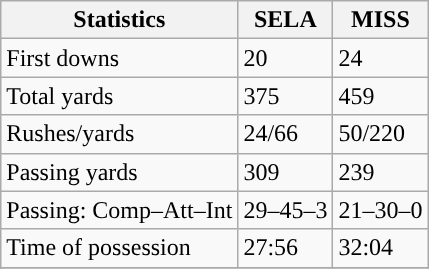<table class="wikitable" style="float: left;">
<tr>
<th>Statistics</th>
<th>SELA</th>
<th>MISS</th>
</tr>
<tr>
<td>First downs</td>
<td>20</td>
<td>24</td>
</tr>
<tr>
<td>Total yards</td>
<td>375</td>
<td>459</td>
</tr>
<tr>
<td>Rushes/yards</td>
<td>24/66</td>
<td>50/220</td>
</tr>
<tr>
<td>Passing yards</td>
<td>309</td>
<td>239</td>
</tr>
<tr>
<td>Passing: Comp–Att–Int</td>
<td>29–45–3</td>
<td>21–30–0</td>
</tr>
<tr>
<td>Time of possession</td>
<td>27:56</td>
<td>32:04</td>
</tr>
<tr>
</tr>
</table>
